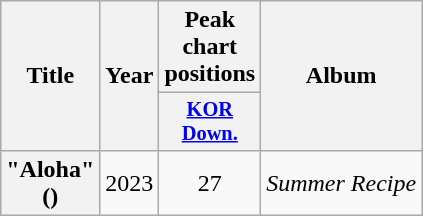<table class="wikitable plainrowheaders" style="text-align:center">
<tr>
<th scope="col" rowspan="2">Title</th>
<th scope="col" rowspan="2">Year</th>
<th scope="col">Peak chart<br>positions</th>
<th scope="col" rowspan="2">Album</th>
</tr>
<tr>
<th scope="col" style="width:2.5em;font-size:85%"><a href='#'>KOR<br>Down.</a><br></th>
</tr>
<tr>
<th scope="row">"Aloha"<br>()</th>
<td>2023</td>
<td>27</td>
<td><em>Summer Recipe</em></td>
</tr>
</table>
